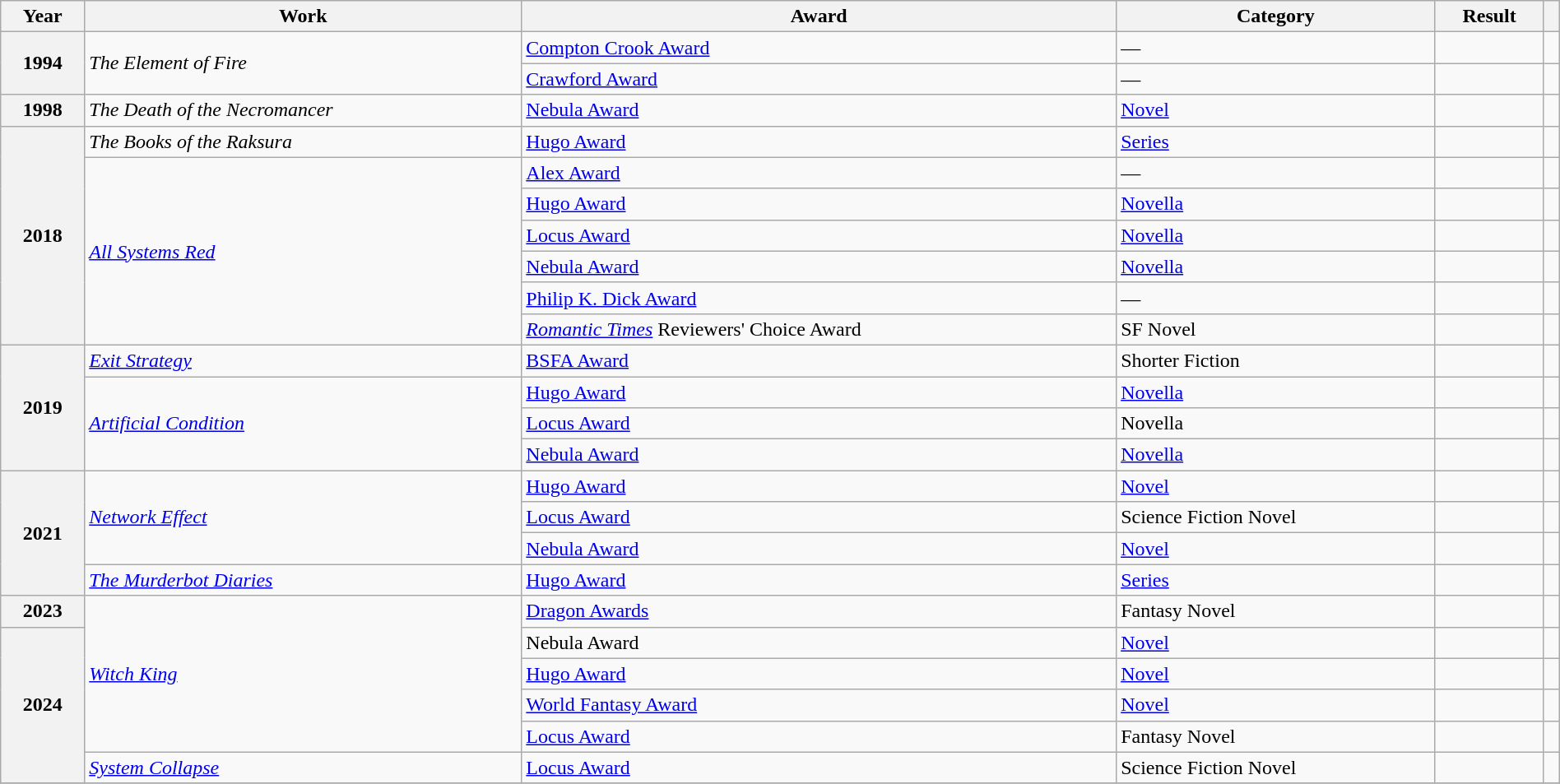<table class="wikitable sortable" style="width:100%">
<tr>
<th>Year</th>
<th>Work</th>
<th>Award</th>
<th>Category</th>
<th>Result</th>
<th></th>
</tr>
<tr>
<th rowspan="2" align="center">1994</th>
<td rowspan="2"><em>The Element of Fire</em></td>
<td><a href='#'>Compton Crook Award</a></td>
<td>—</td>
<td></td>
<td align=center></td>
</tr>
<tr>
<td><a href='#'>Crawford Award</a></td>
<td>—</td>
<td></td>
<td align=center></td>
</tr>
<tr>
<th align="center">1998</th>
<td><em>The Death of the Necromancer</em></td>
<td><a href='#'>Nebula Award</a></td>
<td><a href='#'>Novel</a></td>
<td></td>
<td align=center></td>
</tr>
<tr>
<th rowspan="7">2018</th>
<td><em>The Books of the Raksura</em></td>
<td><a href='#'>Hugo Award</a></td>
<td><a href='#'>Series</a></td>
<td></td>
<td align="center"></td>
</tr>
<tr>
<td rowspan="6"><em><a href='#'>All Systems Red</a></em></td>
<td><a href='#'>Alex Award</a></td>
<td>—</td>
<td></td>
<td align="center"></td>
</tr>
<tr>
<td><a href='#'>Hugo Award</a></td>
<td><a href='#'>Novella</a></td>
<td></td>
<td align="center"></td>
</tr>
<tr>
<td><a href='#'>Locus Award</a></td>
<td><a href='#'>Novella</a></td>
<td></td>
<td align=center></td>
</tr>
<tr>
<td><a href='#'>Nebula Award</a></td>
<td><a href='#'>Novella</a></td>
<td></td>
<td align=center></td>
</tr>
<tr>
<td><a href='#'>Philip K. Dick Award</a></td>
<td>—</td>
<td></td>
<td align=center></td>
</tr>
<tr>
<td><em><a href='#'>Romantic Times</a></em> Reviewers' Choice Award</td>
<td>SF Novel</td>
<td></td>
<td align=center></td>
</tr>
<tr>
<th rowspan="4" align="center">2019</th>
<td><em><a href='#'>Exit Strategy</a></em></td>
<td><a href='#'>BSFA Award</a></td>
<td>Shorter Fiction</td>
<td></td>
<td align=center></td>
</tr>
<tr>
<td rowspan="3"><em><a href='#'>Artificial Condition</a></em></td>
<td><a href='#'>Hugo Award</a></td>
<td><a href='#'>Novella</a></td>
<td></td>
<td align=center></td>
</tr>
<tr>
<td><a href='#'>Locus Award</a></td>
<td>Novella</td>
<td></td>
<td align=center></td>
</tr>
<tr>
<td><a href='#'>Nebula Award</a></td>
<td><a href='#'>Novella</a></td>
<td></td>
<td align=center></td>
</tr>
<tr>
<th rowspan="4">2021</th>
<td rowspan="3"><em><a href='#'>Network Effect</a></em></td>
<td><a href='#'>Hugo Award</a></td>
<td><a href='#'>Novel</a></td>
<td></td>
<td align="center"></td>
</tr>
<tr>
<td><a href='#'>Locus Award</a></td>
<td>Science Fiction Novel</td>
<td></td>
<td align="center"></td>
</tr>
<tr>
<td><a href='#'>Nebula Award</a></td>
<td><a href='#'>Novel</a></td>
<td></td>
<td align="center"></td>
</tr>
<tr>
<td><em><a href='#'>The Murderbot Diaries</a></em></td>
<td><a href='#'>Hugo Award</a></td>
<td><a href='#'>Series</a></td>
<td></td>
<td align="center"></td>
</tr>
<tr>
<th align="center">2023</th>
<td rowspan="5"><em><a href='#'>Witch King</a></em></td>
<td><a href='#'>Dragon Awards</a></td>
<td Dragon Award for Fantasy Novel>Fantasy Novel</td>
<td></td>
<td align=center></td>
</tr>
<tr>
<th rowspan="5">2024</th>
<td>Nebula Award</td>
<td><a href='#'>Novel</a></td>
<td></td>
<td align=center></td>
</tr>
<tr>
<td><a href='#'>Hugo Award</a></td>
<td><a href='#'>Novel</a></td>
<td></td>
<td align="center"></td>
</tr>
<tr>
<td><a href='#'>World Fantasy Award</a></td>
<td><a href='#'>Novel</a></td>
<td></td>
<td align="center"></td>
</tr>
<tr>
<td><a href='#'>Locus Award</a></td>
<td>Fantasy Novel</td>
<td></td>
<td align="center"></td>
</tr>
<tr>
<td><em><a href='#'>System Collapse</a></em></td>
<td><a href='#'>Locus Award</a></td>
<td>Science Fiction Novel</td>
<td></td>
<td align="center"></td>
</tr>
<tr>
</tr>
</table>
